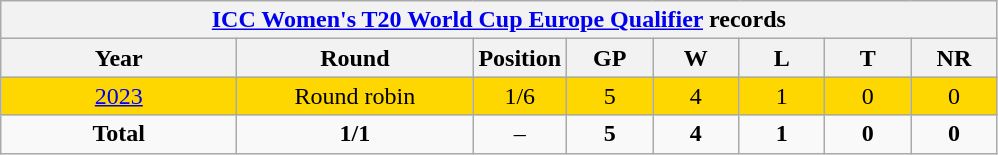<table class="wikitable" style="text-align: center; width=900px;">
<tr>
<th colspan=9><a href='#'>ICC Women's T20 World Cup Europe Qualifier</a> records</th>
</tr>
<tr>
<th width=150>Year</th>
<th width=150>Round</th>
<th width=50>Position</th>
<th width=50>GP</th>
<th width=50>W</th>
<th width=50>L</th>
<th width=50>T</th>
<th width=50>NR</th>
</tr>
<tr bgcolor=gold>
<td> <a href='#'>2023</a></td>
<td>Round robin</td>
<td>1/6</td>
<td>5</td>
<td>4</td>
<td>1</td>
<td>0</td>
<td>0</td>
</tr>
<tr>
<td><strong>Total</strong></td>
<td><strong>1/1</strong></td>
<td>–</td>
<td><strong>5</strong></td>
<td><strong>4</strong></td>
<td><strong>1</strong></td>
<td><strong>0</strong></td>
<td><strong>0</strong></td>
</tr>
</table>
